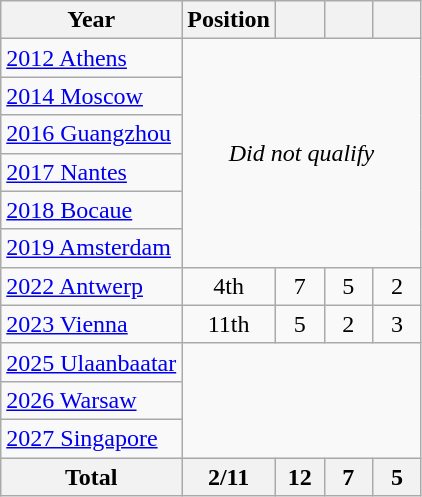<table class="wikitable" style="text-align: center;">
<tr>
<th>Year</th>
<th>Position</th>
<th width=25px></th>
<th width=25px></th>
<th width=25px></th>
</tr>
<tr>
<td style="text-align:left;"> <a href='#'>2012 Athens</a></td>
<td colspan=4 rowspan=6><em>Did not qualify</em></td>
</tr>
<tr>
<td style="text-align:left;"> <a href='#'>2014 Moscow</a></td>
</tr>
<tr>
<td style="text-align:left;"> <a href='#'>2016 Guangzhou</a></td>
</tr>
<tr>
<td style="text-align:left;"> <a href='#'>2017 Nantes</a></td>
</tr>
<tr>
<td style="text-align:left;"> <a href='#'>2018 Bocaue</a></td>
</tr>
<tr>
<td style="text-align:left;"> <a href='#'>2019 Amsterdam</a></td>
</tr>
<tr>
<td style="text-align:left;"> <a href='#'>2022 Antwerp</a></td>
<td>4th</td>
<td>7</td>
<td>5</td>
<td>2</td>
</tr>
<tr>
<td style="text-align:left;"> <a href='#'>2023 Vienna</a></td>
<td>11th</td>
<td>5</td>
<td>2</td>
<td>3</td>
</tr>
<tr>
<td style="text-align:left;"> <a href='#'>2025 Ulaanbaatar</a></td>
</tr>
<tr>
<td style="text-align:left;"> <a href='#'>2026 Warsaw</a></td>
</tr>
<tr>
<td style="text-align:left;"> <a href='#'>2027 Singapore</a></td>
</tr>
<tr>
<th>Total</th>
<th>2/11</th>
<th>12</th>
<th>7</th>
<th>5</th>
</tr>
</table>
